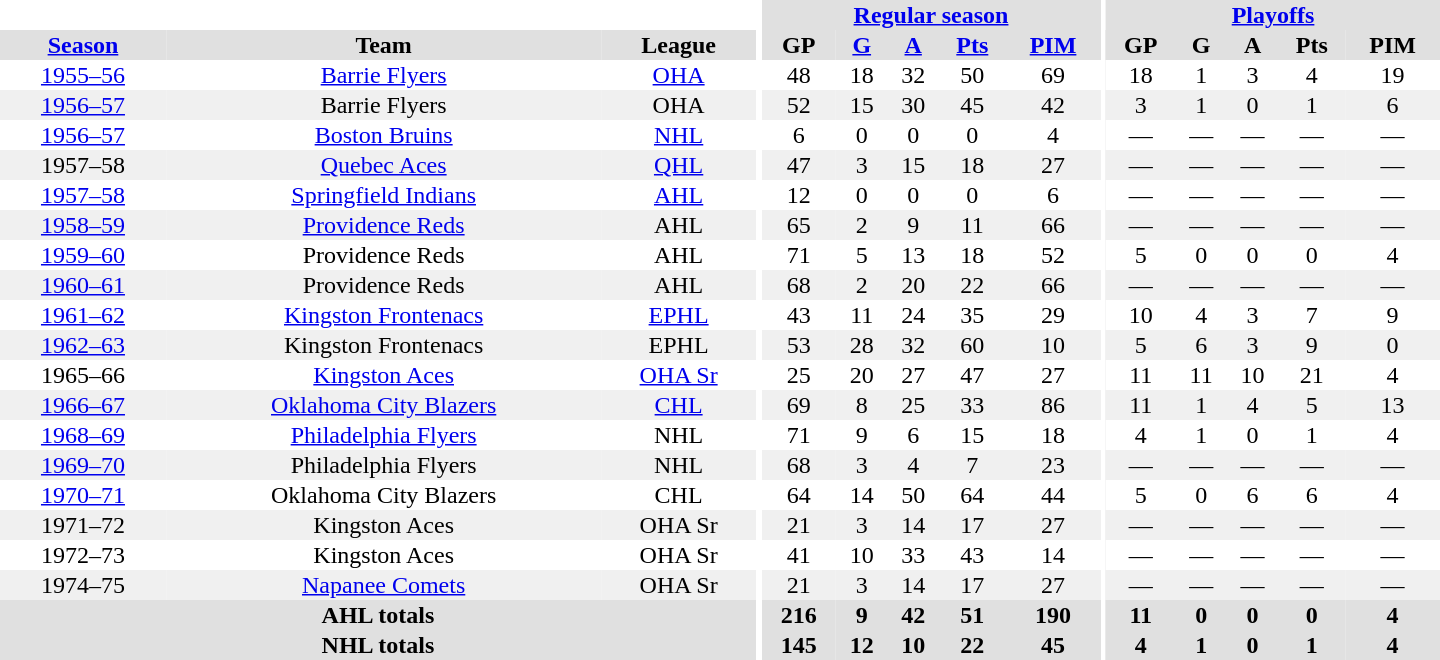<table border="0" cellpadding="1" cellspacing="0" style="text-align:center; width:60em">
<tr bgcolor="#e0e0e0">
<th colspan="3" bgcolor="#ffffff"></th>
<th rowspan="100" bgcolor="#ffffff"></th>
<th colspan="5"><a href='#'>Regular season</a></th>
<th rowspan="100" bgcolor="#ffffff"></th>
<th colspan="5"><a href='#'>Playoffs</a></th>
</tr>
<tr bgcolor="#e0e0e0">
<th><a href='#'>Season</a></th>
<th>Team</th>
<th>League</th>
<th>GP</th>
<th><a href='#'>G</a></th>
<th><a href='#'>A</a></th>
<th><a href='#'>Pts</a></th>
<th><a href='#'>PIM</a></th>
<th>GP</th>
<th>G</th>
<th>A</th>
<th>Pts</th>
<th>PIM</th>
</tr>
<tr>
<td><a href='#'>1955–56</a></td>
<td><a href='#'>Barrie Flyers</a></td>
<td><a href='#'>OHA</a></td>
<td>48</td>
<td>18</td>
<td>32</td>
<td>50</td>
<td>69</td>
<td>18</td>
<td>1</td>
<td>3</td>
<td>4</td>
<td>19</td>
</tr>
<tr bgcolor="#f0f0f0">
<td><a href='#'>1956–57</a></td>
<td>Barrie Flyers</td>
<td>OHA</td>
<td>52</td>
<td>15</td>
<td>30</td>
<td>45</td>
<td>42</td>
<td>3</td>
<td>1</td>
<td>0</td>
<td>1</td>
<td>6</td>
</tr>
<tr>
<td><a href='#'>1956–57</a></td>
<td><a href='#'>Boston Bruins</a></td>
<td><a href='#'>NHL</a></td>
<td>6</td>
<td>0</td>
<td>0</td>
<td>0</td>
<td>4</td>
<td>—</td>
<td>—</td>
<td>—</td>
<td>—</td>
<td>—</td>
</tr>
<tr bgcolor="#f0f0f0">
<td>1957–58</td>
<td><a href='#'>Quebec Aces</a></td>
<td><a href='#'>QHL</a></td>
<td>47</td>
<td>3</td>
<td>15</td>
<td>18</td>
<td>27</td>
<td>—</td>
<td>—</td>
<td>—</td>
<td>—</td>
<td>—</td>
</tr>
<tr>
<td><a href='#'>1957–58</a></td>
<td><a href='#'>Springfield Indians</a></td>
<td><a href='#'>AHL</a></td>
<td>12</td>
<td>0</td>
<td>0</td>
<td>0</td>
<td>6</td>
<td>—</td>
<td>—</td>
<td>—</td>
<td>—</td>
<td>—</td>
</tr>
<tr bgcolor="#f0f0f0">
<td><a href='#'>1958–59</a></td>
<td><a href='#'>Providence Reds</a></td>
<td>AHL</td>
<td>65</td>
<td>2</td>
<td>9</td>
<td>11</td>
<td>66</td>
<td>—</td>
<td>—</td>
<td>—</td>
<td>—</td>
<td>—</td>
</tr>
<tr>
<td><a href='#'>1959–60</a></td>
<td>Providence Reds</td>
<td>AHL</td>
<td>71</td>
<td>5</td>
<td>13</td>
<td>18</td>
<td>52</td>
<td>5</td>
<td>0</td>
<td>0</td>
<td>0</td>
<td>4</td>
</tr>
<tr bgcolor="#f0f0f0">
<td><a href='#'>1960–61</a></td>
<td>Providence Reds</td>
<td>AHL</td>
<td>68</td>
<td>2</td>
<td>20</td>
<td>22</td>
<td>66</td>
<td>—</td>
<td>—</td>
<td>—</td>
<td>—</td>
<td>—</td>
</tr>
<tr>
<td><a href='#'>1961–62</a></td>
<td><a href='#'>Kingston Frontenacs</a></td>
<td><a href='#'>EPHL</a></td>
<td>43</td>
<td>11</td>
<td>24</td>
<td>35</td>
<td>29</td>
<td>10</td>
<td>4</td>
<td>3</td>
<td>7</td>
<td>9</td>
</tr>
<tr bgcolor="#f0f0f0">
<td><a href='#'>1962–63</a></td>
<td>Kingston Frontenacs</td>
<td>EPHL</td>
<td>53</td>
<td>28</td>
<td>32</td>
<td>60</td>
<td>10</td>
<td>5</td>
<td>6</td>
<td>3</td>
<td>9</td>
<td>0</td>
</tr>
<tr>
<td>1965–66</td>
<td><a href='#'>Kingston Aces</a></td>
<td><a href='#'>OHA Sr</a></td>
<td>25</td>
<td>20</td>
<td>27</td>
<td>47</td>
<td>27</td>
<td>11</td>
<td>11</td>
<td>10</td>
<td>21</td>
<td>4</td>
</tr>
<tr bgcolor="#f0f0f0">
<td><a href='#'>1966–67</a></td>
<td><a href='#'>Oklahoma City Blazers</a></td>
<td><a href='#'>CHL</a></td>
<td>69</td>
<td>8</td>
<td>25</td>
<td>33</td>
<td>86</td>
<td>11</td>
<td>1</td>
<td>4</td>
<td>5</td>
<td>13</td>
</tr>
<tr>
<td><a href='#'>1968–69</a></td>
<td><a href='#'>Philadelphia Flyers</a></td>
<td>NHL</td>
<td>71</td>
<td>9</td>
<td>6</td>
<td>15</td>
<td>18</td>
<td>4</td>
<td>1</td>
<td>0</td>
<td>1</td>
<td>4</td>
</tr>
<tr bgcolor="#f0f0f0">
<td><a href='#'>1969–70</a></td>
<td>Philadelphia Flyers</td>
<td>NHL</td>
<td>68</td>
<td>3</td>
<td>4</td>
<td>7</td>
<td>23</td>
<td>—</td>
<td>—</td>
<td>—</td>
<td>—</td>
<td>—</td>
</tr>
<tr>
<td><a href='#'>1970–71</a></td>
<td>Oklahoma City Blazers</td>
<td>CHL</td>
<td>64</td>
<td>14</td>
<td>50</td>
<td>64</td>
<td>44</td>
<td>5</td>
<td>0</td>
<td>6</td>
<td>6</td>
<td>4</td>
</tr>
<tr bgcolor="#f0f0f0">
<td>1971–72</td>
<td>Kingston Aces</td>
<td>OHA Sr</td>
<td>21</td>
<td>3</td>
<td>14</td>
<td>17</td>
<td>27</td>
<td>—</td>
<td>—</td>
<td>—</td>
<td>—</td>
<td>—</td>
</tr>
<tr>
<td>1972–73</td>
<td>Kingston Aces</td>
<td>OHA Sr</td>
<td>41</td>
<td>10</td>
<td>33</td>
<td>43</td>
<td>14</td>
<td>—</td>
<td>—</td>
<td>—</td>
<td>—</td>
<td>—</td>
</tr>
<tr bgcolor="#f0f0f0">
<td>1974–75</td>
<td><a href='#'>Napanee Comets</a></td>
<td>OHA Sr</td>
<td>21</td>
<td>3</td>
<td>14</td>
<td>17</td>
<td>27</td>
<td>—</td>
<td>—</td>
<td>—</td>
<td>—</td>
<td>—</td>
</tr>
<tr bgcolor="#e0e0e0">
<th colspan="3">AHL totals</th>
<th>216</th>
<th>9</th>
<th>42</th>
<th>51</th>
<th>190</th>
<th>11</th>
<th>0</th>
<th>0</th>
<th>0</th>
<th>4</th>
</tr>
<tr bgcolor="#e0e0e0">
<th colspan="3">NHL totals</th>
<th>145</th>
<th>12</th>
<th>10</th>
<th>22</th>
<th>45</th>
<th>4</th>
<th>1</th>
<th>0</th>
<th>1</th>
<th>4</th>
</tr>
</table>
